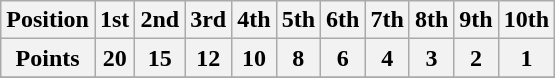<table class="wikitable">
<tr>
<th>Position</th>
<th>1st</th>
<th>2nd</th>
<th>3rd</th>
<th>4th</th>
<th>5th</th>
<th>6th</th>
<th>7th</th>
<th>8th</th>
<th>9th</th>
<th>10th</th>
</tr>
<tr>
<th>Points</th>
<th>20</th>
<th>15</th>
<th>12</th>
<th>10</th>
<th>8</th>
<th>6</th>
<th>4</th>
<th>3</th>
<th>2</th>
<th>1</th>
</tr>
<tr>
</tr>
</table>
